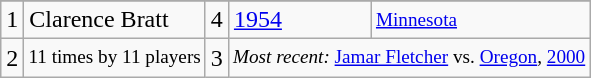<table class="wikitable">
<tr>
</tr>
<tr>
<td>1</td>
<td>Clarence Bratt</td>
<td>4</td>
<td><a href='#'>1954</a></td>
<td style="font-size:80%;"><a href='#'>Minnesota</a></td>
</tr>
<tr>
<td>2</td>
<td style="font-size:80%;">11 times by 11 players</td>
<td>3</td>
<td colspan=2 style="font-size:80%;"><em>Most recent:</em> <a href='#'>Jamar Fletcher</a> vs. <a href='#'>Oregon</a>, <a href='#'>2000</a></td>
</tr>
</table>
